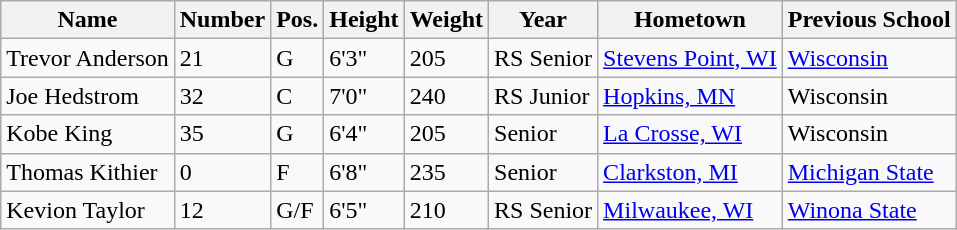<table class="wikitable sortable">
<tr>
<th>Name</th>
<th>Number</th>
<th>Pos.</th>
<th>Height</th>
<th>Weight</th>
<th>Year</th>
<th>Hometown</th>
<th>Previous School</th>
</tr>
<tr>
<td>Trevor Anderson</td>
<td>21</td>
<td>G</td>
<td>6'3"</td>
<td>205</td>
<td>RS Senior</td>
<td><a href='#'>Stevens Point, WI</a></td>
<td><a href='#'>Wisconsin</a></td>
</tr>
<tr>
<td>Joe Hedstrom</td>
<td>32</td>
<td>C</td>
<td>7'0"</td>
<td>240</td>
<td>RS Junior</td>
<td><a href='#'>Hopkins, MN</a></td>
<td>Wisconsin</td>
</tr>
<tr>
<td>Kobe King</td>
<td>35</td>
<td>G</td>
<td>6'4"</td>
<td>205</td>
<td>Senior</td>
<td><a href='#'>La Crosse, WI</a></td>
<td>Wisconsin</td>
</tr>
<tr>
<td>Thomas Kithier</td>
<td>0</td>
<td>F</td>
<td>6'8"</td>
<td>235</td>
<td>Senior</td>
<td><a href='#'>Clarkston, MI</a></td>
<td><a href='#'>Michigan State</a></td>
</tr>
<tr>
<td>Kevion Taylor</td>
<td>12</td>
<td>G/F</td>
<td>6'5"</td>
<td>210</td>
<td>RS Senior</td>
<td><a href='#'>Milwaukee, WI</a></td>
<td><a href='#'>Winona State</a></td>
</tr>
</table>
